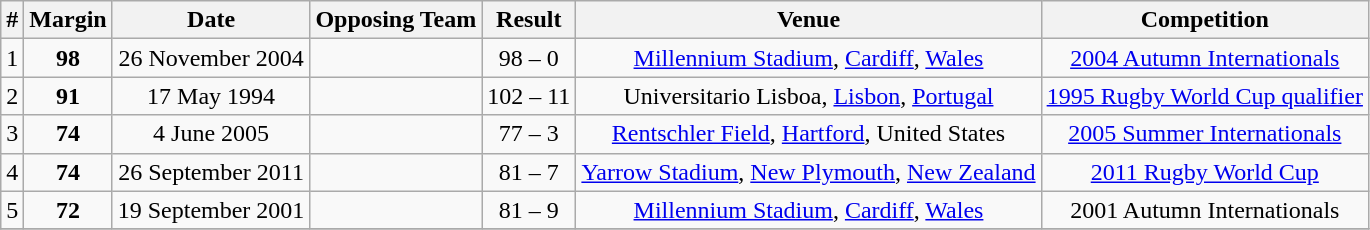<table class="wikitable sortable" style="text-align:center;">
<tr>
<th>#</th>
<th>Margin</th>
<th>Date</th>
<th>Opposing Team</th>
<th>Result</th>
<th>Venue</th>
<th>Competition</th>
</tr>
<tr>
<td>1</td>
<td align="center"><strong>98</strong></td>
<td>26 November 2004</td>
<td></td>
<td align="center">98 – 0</td>
<td><a href='#'>Millennium Stadium</a>, <a href='#'>Cardiff</a>, <a href='#'>Wales</a></td>
<td><a href='#'>2004 Autumn Internationals</a></td>
</tr>
<tr>
<td>2</td>
<td align="center"><strong>91</strong></td>
<td>17 May 1994</td>
<td></td>
<td align="center">102 – 11</td>
<td>Universitario Lisboa, <a href='#'>Lisbon</a>, <a href='#'>Portugal</a></td>
<td><a href='#'>1995 Rugby World Cup qualifier</a></td>
</tr>
<tr>
<td>3</td>
<td align="center"><strong>74</strong></td>
<td>4 June 2005</td>
<td></td>
<td align="center">77 – 3</td>
<td><a href='#'>Rentschler Field</a>, <a href='#'>Hartford</a>, United States</td>
<td><a href='#'>2005 Summer Internationals</a></td>
</tr>
<tr>
<td>4</td>
<td align="center"><strong>74</strong></td>
<td>26 September 2011</td>
<td></td>
<td align="center">81 – 7</td>
<td><a href='#'>Yarrow Stadium</a>, <a href='#'>New Plymouth</a>, <a href='#'>New Zealand</a></td>
<td><a href='#'>2011 Rugby World Cup</a></td>
</tr>
<tr>
<td>5</td>
<td align="center"><strong>72</strong></td>
<td>19 September 2001</td>
<td></td>
<td align="center">81 – 9</td>
<td><a href='#'>Millennium Stadium</a>, <a href='#'>Cardiff</a>, <a href='#'>Wales</a></td>
<td>2001 Autumn Internationals</td>
</tr>
<tr>
</tr>
</table>
